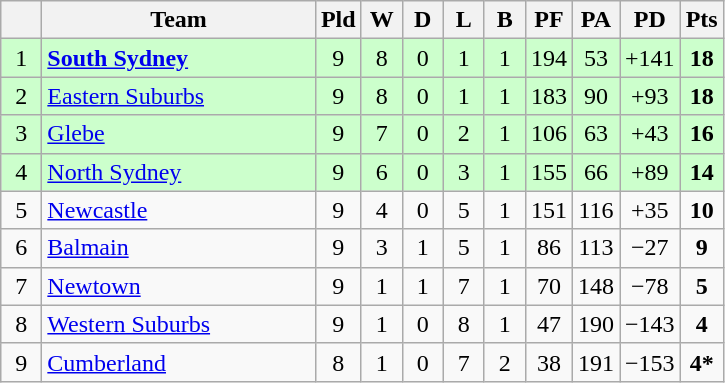<table class="wikitable" style="text-align:center;">
<tr>
<th width="20"></th>
<th width="175">Team</th>
<th width="20">Pld</th>
<th width="20">W</th>
<th width="20">D</th>
<th width="20">L</th>
<th width="20">B</th>
<th width="20">PF</th>
<th width="20">PA</th>
<th width="20">PD</th>
<th width="20">Pts</th>
</tr>
<tr style="background: #ccffcc;">
<td>1</td>
<td style="text-align:left;"> <a href='#'><strong>South Sydney</strong></a></td>
<td>9</td>
<td>8</td>
<td>0</td>
<td>1</td>
<td>1</td>
<td>194</td>
<td>53</td>
<td>+141</td>
<td><strong>18</strong></td>
</tr>
<tr style="background: #ccffcc;">
<td>2</td>
<td style="text-align:left;"> <a href='#'>Eastern Suburbs</a></td>
<td>9</td>
<td>8</td>
<td>0</td>
<td>1</td>
<td>1</td>
<td>183</td>
<td>90</td>
<td>+93</td>
<td><strong>18</strong></td>
</tr>
<tr style="background: #ccffcc;">
<td>3</td>
<td style="text-align:left;"> <a href='#'>Glebe</a></td>
<td>9</td>
<td>7</td>
<td>0</td>
<td>2</td>
<td>1</td>
<td>106</td>
<td>63</td>
<td>+43</td>
<td><strong>16</strong></td>
</tr>
<tr style="background: #ccffcc;">
<td>4</td>
<td style="text-align:left;"> <a href='#'>North Sydney</a></td>
<td>9</td>
<td>6</td>
<td>0</td>
<td>3</td>
<td>1</td>
<td>155</td>
<td>66</td>
<td>+89</td>
<td><strong>14</strong></td>
</tr>
<tr>
<td>5</td>
<td style="text-align:left;"> <a href='#'>Newcastle</a></td>
<td>9</td>
<td>4</td>
<td>0</td>
<td>5</td>
<td>1</td>
<td>151</td>
<td>116</td>
<td>+35</td>
<td><strong>10</strong></td>
</tr>
<tr>
<td>6</td>
<td style="text-align:left;"> <a href='#'>Balmain</a></td>
<td>9</td>
<td>3</td>
<td>1</td>
<td>5</td>
<td>1</td>
<td>86</td>
<td>113</td>
<td>−27</td>
<td><strong>9</strong></td>
</tr>
<tr>
<td>7</td>
<td style="text-align:left;"> <a href='#'>Newtown</a></td>
<td>9</td>
<td>1</td>
<td>1</td>
<td>7</td>
<td>1</td>
<td>70</td>
<td>148</td>
<td>−78</td>
<td><strong>5</strong></td>
</tr>
<tr>
<td>8</td>
<td style="text-align:left;"> <a href='#'>Western Suburbs</a></td>
<td>9</td>
<td>1</td>
<td>0</td>
<td>8</td>
<td>1</td>
<td>47</td>
<td>190</td>
<td>−143</td>
<td><strong>4</strong></td>
</tr>
<tr>
<td>9</td>
<td style="text-align:left;"> <a href='#'>Cumberland</a></td>
<td>8</td>
<td>1</td>
<td>0</td>
<td>7</td>
<td>2</td>
<td>38</td>
<td>191</td>
<td>−153</td>
<td><strong>4*</strong></td>
</tr>
</table>
